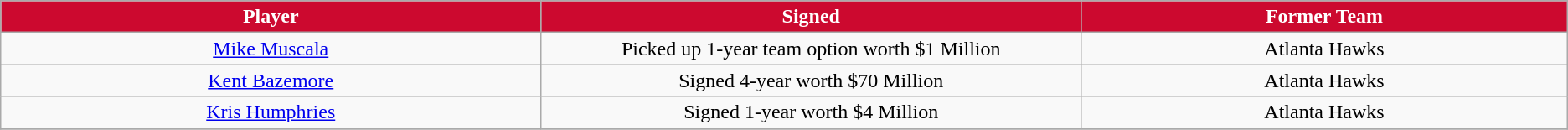<table class="wikitable sortable sortable" style="text-align: center;">
<tr>
<th style="background:#cc092f; color:white" width="10%">Player</th>
<th style="background:#cc092f; color:white" width="10%">Signed</th>
<th style="background:#cc092f; color:white" width="9%">Former Team</th>
</tr>
<tr>
<td><a href='#'>Mike Muscala</a></td>
<td>Picked up 1-year team option worth $1 Million</td>
<td>Atlanta Hawks</td>
</tr>
<tr>
<td><a href='#'>Kent Bazemore</a></td>
<td>Signed 4-year worth $70 Million</td>
<td>Atlanta Hawks</td>
</tr>
<tr>
<td><a href='#'>Kris Humphries</a></td>
<td>Signed 1-year worth $4 Million</td>
<td>Atlanta Hawks</td>
</tr>
<tr>
</tr>
</table>
